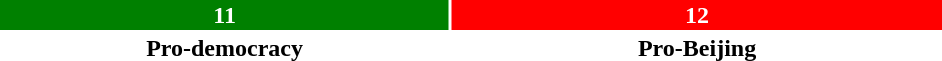<table style="width:50%; text-align:center;">
<tr style="color:white;">
<td style="background:green; width:47.83%;"><strong>11</strong></td>
<td style="background:red; width:52.17%;"><strong>12</strong></td>
</tr>
<tr>
<td><span><strong>Pro-democracy</strong></span></td>
<td><span><strong>Pro-Beijing</strong></span></td>
</tr>
</table>
